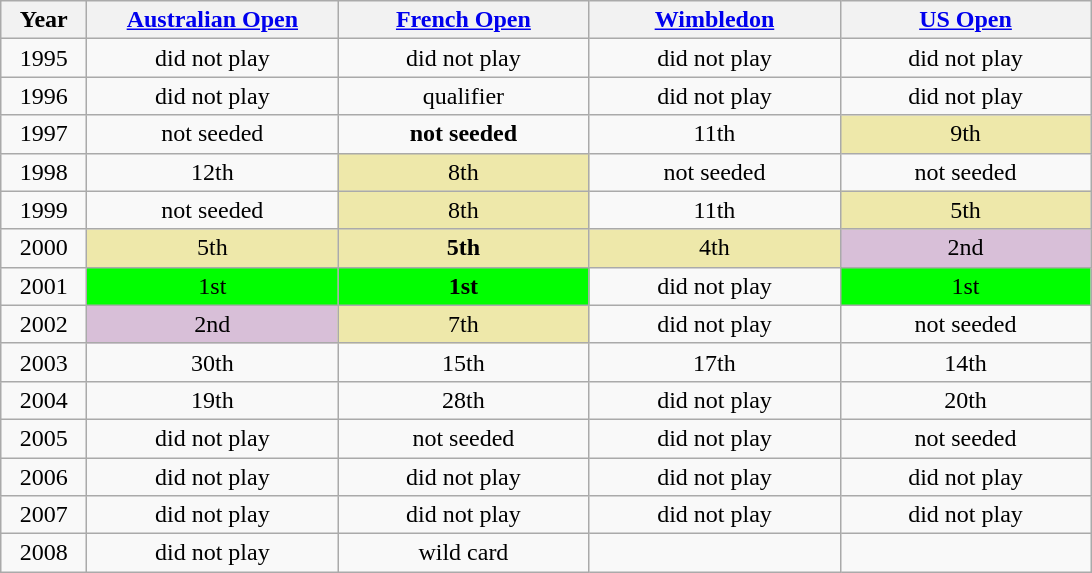<table class="wikitable" style="text-align:center">
<tr>
<th width="50">Year</th>
<th width="160"><a href='#'>Australian Open</a></th>
<th width="160"><a href='#'>French Open</a></th>
<th width="160"><a href='#'>Wimbledon</a></th>
<th width="160"><a href='#'>US Open</a></th>
</tr>
<tr>
<td>1995</td>
<td>did not play</td>
<td>did not play</td>
<td>did not play</td>
<td>did not play</td>
</tr>
<tr>
<td>1996</td>
<td>did not play</td>
<td>qualifier</td>
<td>did not play</td>
<td>did not play</td>
</tr>
<tr>
<td>1997</td>
<td>not seeded</td>
<td><strong>not seeded</strong></td>
<td>11th</td>
<td bgcolor="eee8aa">9th</td>
</tr>
<tr>
<td>1998</td>
<td>12th</td>
<td bgcolor="eee8aa">8th</td>
<td>not seeded</td>
<td>not seeded</td>
</tr>
<tr>
<td>1999</td>
<td>not seeded</td>
<td bgcolor="eee8aa">8th</td>
<td>11th</td>
<td bgcolor="eee8aa">5th</td>
</tr>
<tr>
<td>2000</td>
<td bgcolor="eee8aa">5th</td>
<td bgcolor="eee8aa"><strong>5th</strong></td>
<td bgcolor="eee8aa">4th</td>
<td bgcolor="thistle">2nd</td>
</tr>
<tr>
<td>2001</td>
<td bgcolor="lime">1st</td>
<td bgcolor="lime"><strong>1st</strong></td>
<td>did not play</td>
<td bgcolor="lime">1st</td>
</tr>
<tr>
<td>2002</td>
<td bgcolor="thistle">2nd</td>
<td bgcolor="eee8aa">7th</td>
<td>did not play</td>
<td>not seeded</td>
</tr>
<tr>
<td>2003</td>
<td>30th</td>
<td>15th</td>
<td>17th</td>
<td>14th</td>
</tr>
<tr>
<td>2004</td>
<td>19th</td>
<td>28th</td>
<td>did not play</td>
<td>20th</td>
</tr>
<tr>
<td>2005</td>
<td>did not play</td>
<td>not seeded</td>
<td>did not play</td>
<td>not seeded</td>
</tr>
<tr>
<td>2006</td>
<td>did not play</td>
<td>did not play</td>
<td>did not play</td>
<td>did not play</td>
</tr>
<tr>
<td>2007</td>
<td>did not play</td>
<td>did not play</td>
<td>did not play</td>
<td>did not play</td>
</tr>
<tr>
<td>2008</td>
<td>did not play</td>
<td>wild card</td>
<td></td>
<td></td>
</tr>
</table>
